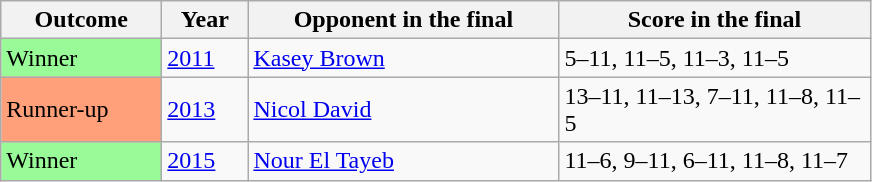<table class="sortable wikitable">
<tr>
<th width="100">Outcome</th>
<th width="50">Year</th>
<th width="200">Opponent in the final</th>
<th width="200">Score in the final</th>
</tr>
<tr>
<td bgcolor="98FB98">Winner</td>
<td><a href='#'>2011</a></td>
<td> <a href='#'>Kasey Brown</a></td>
<td>5–11, 11–5, 11–3, 11–5</td>
</tr>
<tr>
<td bgcolor="ffa07a">Runner-up</td>
<td><a href='#'>2013</a></td>
<td> <a href='#'>Nicol David</a></td>
<td>13–11, 11–13, 7–11, 11–8, 11–5</td>
</tr>
<tr>
<td bgcolor="98FB98">Winner</td>
<td><a href='#'>2015</a></td>
<td> <a href='#'>Nour El Tayeb</a></td>
<td>11–6, 9–11, 6–11, 11–8, 11–7</td>
</tr>
</table>
